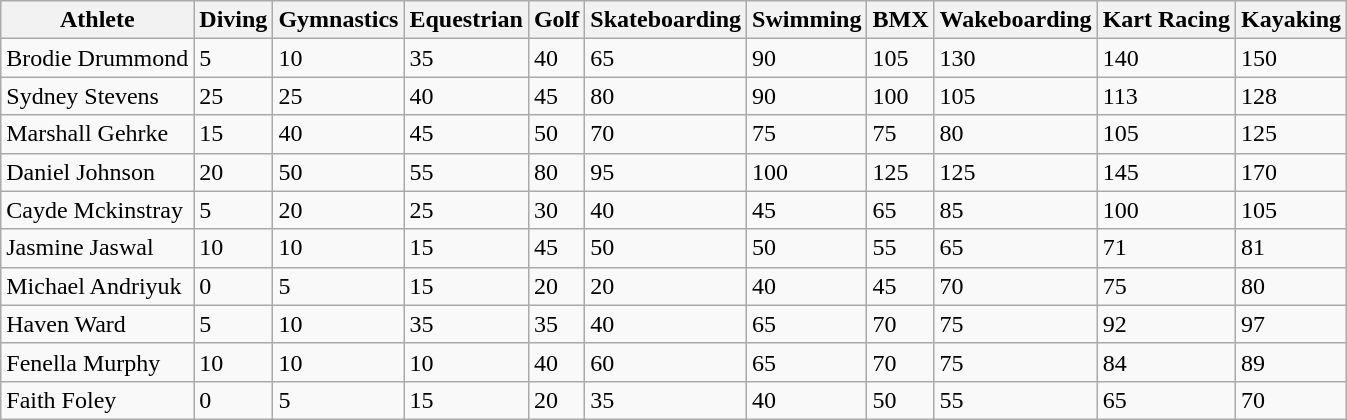<table class="wikitable">
<tr>
<th>Athlete</th>
<th>Diving</th>
<th>Gymnastics</th>
<th>Equestrian</th>
<th>Golf</th>
<th>Skateboarding</th>
<th>Swimming</th>
<th>BMX</th>
<th>Wakeboarding</th>
<th>Kart Racing</th>
<th>Kayaking</th>
</tr>
<tr>
<td>Brodie Drummond</td>
<td>5</td>
<td>10</td>
<td>35</td>
<td>40</td>
<td>65</td>
<td>90</td>
<td>105</td>
<td>130</td>
<td>140</td>
<td>150</td>
</tr>
<tr>
<td>Sydney Stevens</td>
<td>25</td>
<td>25</td>
<td>40</td>
<td>45</td>
<td>80</td>
<td>90</td>
<td>100</td>
<td>105</td>
<td>113</td>
<td>128</td>
</tr>
<tr>
<td>Marshall Gehrke</td>
<td>15</td>
<td>40</td>
<td>45</td>
<td>50</td>
<td>70</td>
<td>75</td>
<td>75</td>
<td>80</td>
<td>105</td>
<td>125</td>
</tr>
<tr>
<td>Daniel Johnson</td>
<td>20</td>
<td>50</td>
<td>55</td>
<td>80</td>
<td>95</td>
<td>100</td>
<td>125</td>
<td>125</td>
<td>145</td>
<td>170</td>
</tr>
<tr>
<td>Cayde Mckinstray</td>
<td>5</td>
<td>20</td>
<td>25</td>
<td>30</td>
<td>40</td>
<td>45</td>
<td>65</td>
<td>85</td>
<td>100</td>
<td>105</td>
</tr>
<tr>
<td>Jasmine Jaswal</td>
<td>10</td>
<td>10</td>
<td>15</td>
<td>45</td>
<td>50</td>
<td>50</td>
<td>55</td>
<td>65</td>
<td>71</td>
<td>81</td>
</tr>
<tr>
<td>Michael Andriyuk</td>
<td>0</td>
<td>5</td>
<td>15</td>
<td>20</td>
<td>20</td>
<td>40</td>
<td>45</td>
<td>70</td>
<td>75</td>
<td>80</td>
</tr>
<tr>
<td>Haven Ward</td>
<td>5</td>
<td>10</td>
<td>35</td>
<td>35</td>
<td>40</td>
<td>65</td>
<td>70</td>
<td>75</td>
<td>92</td>
<td>97</td>
</tr>
<tr>
<td>Fenella Murphy</td>
<td>10</td>
<td>10</td>
<td>10</td>
<td>40</td>
<td>60</td>
<td>65</td>
<td>70</td>
<td>75</td>
<td>84</td>
<td>89</td>
</tr>
<tr>
<td>Faith Foley</td>
<td>0</td>
<td>5</td>
<td>15</td>
<td>20</td>
<td>35</td>
<td>40</td>
<td>50</td>
<td>55</td>
<td>65</td>
<td>70</td>
</tr>
</table>
